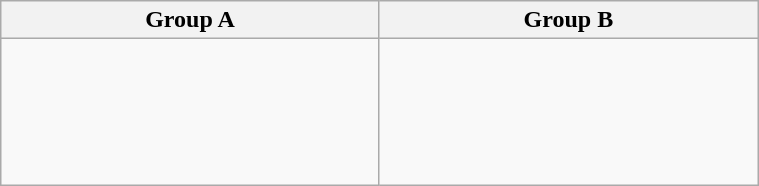<table class="wikitable" width=40%>
<tr>
<th width=25%>Group A</th>
<th width=25%>Group B</th>
</tr>
<tr>
<td><br><br>
<br>
<br>
<br>
</td>
<td><br><br>
<br>
<br>
<br>
</td>
</tr>
</table>
